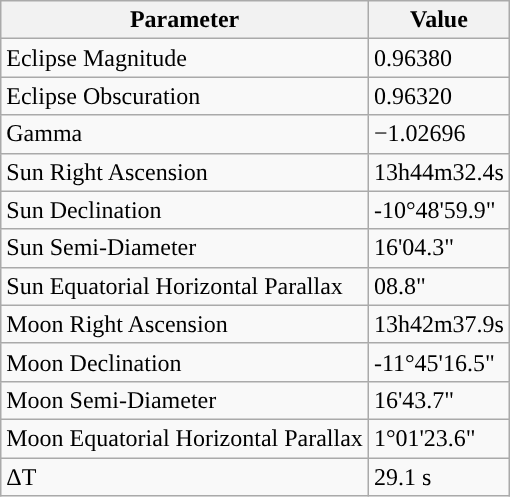<table class="wikitable">
<tr>
<th>Parameter</th>
<th>Value</th>
</tr>
<tr>
<td>Eclipse Magnitude</td>
<td>0.96380</td>
</tr>
<tr>
<td>Eclipse Obscuration</td>
<td>0.96320</td>
</tr>
<tr>
<td>Gamma</td>
<td>−1.02696</td>
</tr>
<tr>
<td>Sun Right Ascension</td>
<td>13h44m32.4s</td>
</tr>
<tr>
<td>Sun Declination</td>
<td>-10°48'59.9"</td>
</tr>
<tr>
<td>Sun Semi-Diameter</td>
<td>16'04.3"</td>
</tr>
<tr>
<td>Sun Equatorial Horizontal Parallax</td>
<td>08.8"</td>
</tr>
<tr>
<td>Moon Right Ascension</td>
<td>13h42m37.9s</td>
</tr>
<tr>
<td>Moon Declination</td>
<td>-11°45'16.5"</td>
</tr>
<tr>
<td>Moon Semi-Diameter</td>
<td>16'43.7"</td>
</tr>
<tr>
<td>Moon Equatorial Horizontal Parallax</td>
<td>1°01'23.6"</td>
</tr>
<tr>
<td>ΔT</td>
<td>29.1 s</td>
</tr>
</table>
